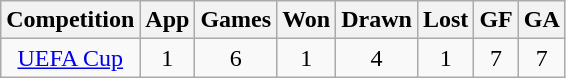<table class="wikitable" style="text-align:center;">
<tr>
<th>Competition</th>
<th>App</th>
<th>Games</th>
<th>Won</th>
<th>Drawn</th>
<th>Lost</th>
<th>GF</th>
<th>GA</th>
</tr>
<tr>
<td><a href='#'>UEFA Cup</a></td>
<td>1</td>
<td>6</td>
<td>1</td>
<td>4</td>
<td>1</td>
<td>7</td>
<td>7<br></td>
</tr>
</table>
